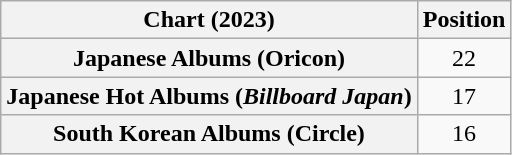<table class="wikitable sortable plainrowheaders" style="text-align:center">
<tr>
<th scope="col">Chart (2023)</th>
<th scope="col">Position</th>
</tr>
<tr>
<th scope="row">Japanese Albums (Oricon)</th>
<td>22</td>
</tr>
<tr>
<th scope="row">Japanese Hot Albums (<em>Billboard Japan</em>)</th>
<td>17</td>
</tr>
<tr>
<th scope="row">South Korean Albums (Circle)</th>
<td>16</td>
</tr>
</table>
